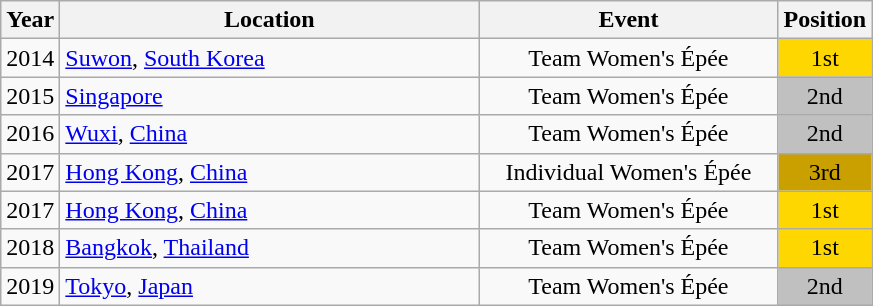<table class="wikitable" style="text-align:center;">
<tr>
<th>Year</th>
<th style="width:17em">Location</th>
<th style="width:12em">Event</th>
<th>Position</th>
</tr>
<tr>
<td>2014</td>
<td rowspan="1" align="left"> <a href='#'>Suwon</a>, <a href='#'>South Korea</a></td>
<td>Team Women's Épée</td>
<td bgcolor="gold">1st</td>
</tr>
<tr>
<td>2015</td>
<td rowspan="1" align="left"> <a href='#'>Singapore</a></td>
<td>Team Women's Épée</td>
<td bgcolor="silver">2nd</td>
</tr>
<tr>
<td>2016</td>
<td rowspan="1" align="left"> <a href='#'>Wuxi</a>, <a href='#'>China</a></td>
<td>Team Women's Épée</td>
<td bgcolor="silver">2nd</td>
</tr>
<tr>
<td>2017</td>
<td rowspan="1" align="left"> <a href='#'>Hong Kong</a>, <a href='#'>China</a></td>
<td>Individual Women's Épée</td>
<td bgcolor="caramel">3rd</td>
</tr>
<tr>
<td>2017</td>
<td rowspan="1" align="left"> <a href='#'>Hong Kong</a>, <a href='#'>China</a></td>
<td>Team Women's Épée</td>
<td bgcolor="gold">1st</td>
</tr>
<tr>
<td>2018</td>
<td rowspan="1" align="left"> <a href='#'>Bangkok</a>, <a href='#'>Thailand</a></td>
<td>Team Women's Épée</td>
<td bgcolor="gold">1st</td>
</tr>
<tr>
<td>2019</td>
<td rowspan="1" align="left"> <a href='#'>Tokyo</a>, <a href='#'>Japan</a></td>
<td>Team Women's Épée</td>
<td bgcolor="silver">2nd</td>
</tr>
</table>
